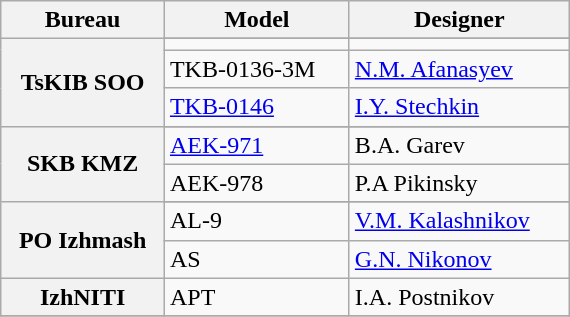<table class="wikitable" width="380px">
<tr>
<th>Bureau</th>
<th>Model</th>
<th>Designer</th>
</tr>
<tr>
<th rowspan=4>TsKIB SOO</th>
</tr>
<tr>
<td></td>
<td></td>
</tr>
<tr>
<td>TKB-0136-3M</td>
<td><a href='#'>N.M. Afanasyev</a></td>
</tr>
<tr>
<td><a href='#'>TKB-0146</a></td>
<td><a href='#'>I.Y. Stechkin</a></td>
</tr>
<tr>
<th rowspan=3>SKB KMZ</th>
</tr>
<tr>
<td><a href='#'>AEK-971</a></td>
<td>B.A. Garev</td>
</tr>
<tr>
<td>AEK-978</td>
<td>P.A Pikinsky</td>
</tr>
<tr>
<th rowspan=3>PO Izhmash</th>
</tr>
<tr>
<td>AL-9</td>
<td><a href='#'>V.M. Kalashnikov</a></td>
</tr>
<tr>
<td>AS</td>
<td><a href='#'>G.N. Nikonov</a></td>
</tr>
<tr>
<th rowspan=1>IzhNITI</th>
<td>APT</td>
<td>I.A. Postnikov</td>
</tr>
<tr>
</tr>
</table>
